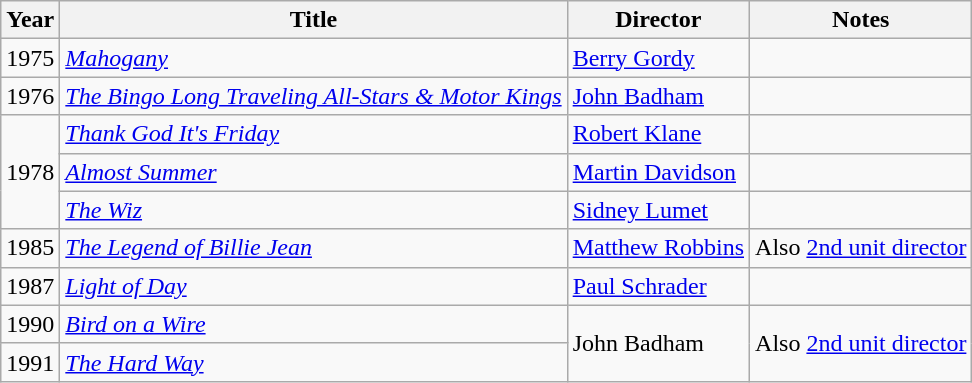<table class="wikitable">
<tr>
<th>Year</th>
<th>Title</th>
<th>Director</th>
<th>Notes</th>
</tr>
<tr>
<td>1975</td>
<td><em><a href='#'>Mahogany</a></em></td>
<td><a href='#'>Berry Gordy</a></td>
<td></td>
</tr>
<tr>
<td>1976</td>
<td><em><a href='#'>The Bingo Long Traveling All-Stars & Motor Kings</a></em></td>
<td><a href='#'>John Badham</a></td>
<td></td>
</tr>
<tr>
<td rowspan=3>1978</td>
<td><em><a href='#'>Thank God It's Friday</a></em></td>
<td><a href='#'>Robert Klane</a></td>
<td></td>
</tr>
<tr>
<td><em><a href='#'>Almost Summer</a></em></td>
<td><a href='#'>Martin Davidson</a></td>
<td></td>
</tr>
<tr>
<td><em><a href='#'>The Wiz</a></em></td>
<td><a href='#'>Sidney Lumet</a></td>
<td></td>
</tr>
<tr>
<td>1985</td>
<td><em><a href='#'>The Legend of Billie Jean</a></em></td>
<td><a href='#'>Matthew Robbins</a></td>
<td>Also <a href='#'>2nd unit director</a></td>
</tr>
<tr>
<td>1987</td>
<td><em><a href='#'>Light of Day</a></em></td>
<td><a href='#'>Paul Schrader</a></td>
<td></td>
</tr>
<tr>
<td>1990</td>
<td><em><a href='#'>Bird on a Wire</a></em></td>
<td rowspan=2>John Badham</td>
<td rowspan=2>Also <a href='#'>2nd unit director</a></td>
</tr>
<tr>
<td>1991</td>
<td><em><a href='#'>The Hard Way</a></em></td>
</tr>
</table>
